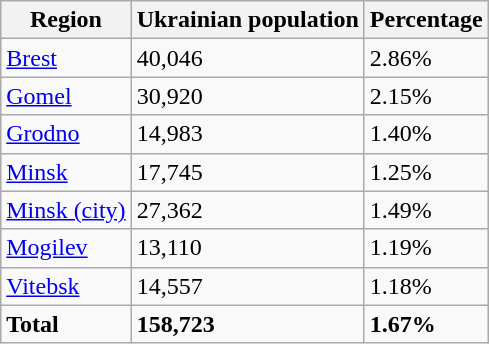<table class="wikitable sortable">
<tr>
<th>Region</th>
<th>Ukrainian population</th>
<th>Percentage</th>
</tr>
<tr>
<td><a href='#'>Brest</a></td>
<td>40,046</td>
<td>2.86%</td>
</tr>
<tr>
<td><a href='#'>Gomel</a></td>
<td>30,920</td>
<td>2.15%</td>
</tr>
<tr>
<td><a href='#'>Grodno</a></td>
<td>14,983</td>
<td>1.40%</td>
</tr>
<tr>
<td><a href='#'>Minsk</a></td>
<td>17,745</td>
<td>1.25%</td>
</tr>
<tr>
<td><a href='#'>Minsk (city)</a></td>
<td>27,362</td>
<td>1.49%</td>
</tr>
<tr>
<td><a href='#'>Mogilev</a></td>
<td>13,110</td>
<td>1.19%</td>
</tr>
<tr>
<td><a href='#'>Vitebsk</a></td>
<td>14,557</td>
<td>1.18%</td>
</tr>
<tr>
<td><strong>Total</strong></td>
<td><strong>158,723</strong></td>
<td><strong>1.67%</strong></td>
</tr>
</table>
